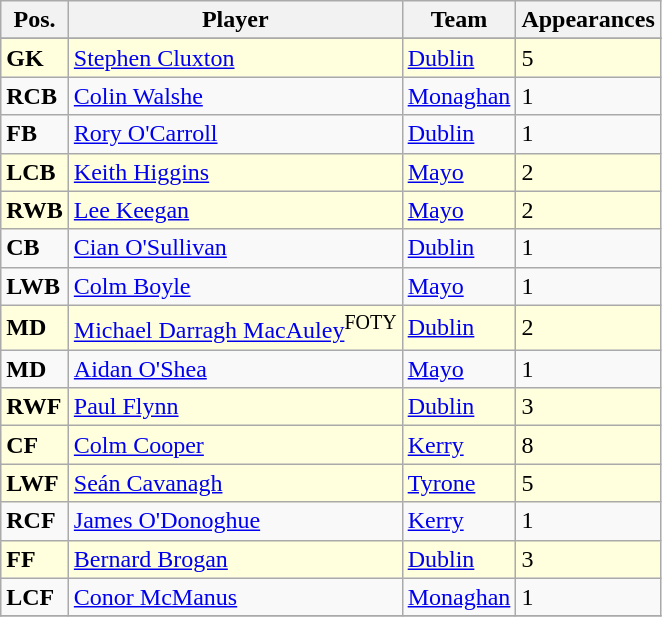<table class="wikitable">
<tr>
<th>Pos.</th>
<th>Player</th>
<th>Team</th>
<th>Appearances</th>
</tr>
<tr>
</tr>
<tr bgcolor=#FFFFDD>
<td><strong>GK</strong></td>
<td> <a href='#'>Stephen Cluxton</a></td>
<td><a href='#'>Dublin</a></td>
<td>5</td>
</tr>
<tr>
<td><strong>RCB</strong></td>
<td> <a href='#'>Colin Walshe</a></td>
<td><a href='#'>Monaghan</a></td>
<td>1</td>
</tr>
<tr>
<td><strong>FB</strong></td>
<td> <a href='#'>Rory O'Carroll</a></td>
<td><a href='#'>Dublin</a></td>
<td>1</td>
</tr>
<tr bgcolor=#FFFFDD>
<td><strong>LCB</strong></td>
<td> <a href='#'>Keith Higgins</a></td>
<td><a href='#'>Mayo</a></td>
<td>2</td>
</tr>
<tr bgcolor=#FFFFDD>
<td><strong>RWB</strong></td>
<td> <a href='#'>Lee Keegan</a></td>
<td><a href='#'>Mayo</a></td>
<td>2</td>
</tr>
<tr>
<td><strong>CB</strong></td>
<td> <a href='#'>Cian O'Sullivan</a></td>
<td><a href='#'>Dublin</a></td>
<td>1</td>
</tr>
<tr>
<td><strong>LWB</strong></td>
<td> <a href='#'>Colm Boyle</a></td>
<td><a href='#'>Mayo</a></td>
<td>1</td>
</tr>
<tr bgcolor=#FFFFDD>
<td><strong>MD</strong></td>
<td> <a href='#'>Michael Darragh MacAuley</a><sup>FOTY</sup></td>
<td><a href='#'>Dublin</a></td>
<td>2</td>
</tr>
<tr>
<td><strong>MD</strong></td>
<td> <a href='#'>Aidan O'Shea</a></td>
<td><a href='#'>Mayo</a></td>
<td>1</td>
</tr>
<tr bgcolor=#FFFFDD>
<td><strong>RWF</strong></td>
<td> <a href='#'>Paul Flynn</a></td>
<td><a href='#'>Dublin</a></td>
<td>3</td>
</tr>
<tr bgcolor=#FFFFDD>
<td><strong>CF</strong></td>
<td> <a href='#'>Colm Cooper</a></td>
<td><a href='#'>Kerry</a></td>
<td>8</td>
</tr>
<tr bgcolor=#FFFFDD>
<td><strong>LWF</strong></td>
<td> <a href='#'>Seán Cavanagh</a></td>
<td><a href='#'>Tyrone</a></td>
<td>5</td>
</tr>
<tr>
<td><strong>RCF</strong></td>
<td> <a href='#'>James O'Donoghue</a></td>
<td><a href='#'>Kerry</a></td>
<td>1</td>
</tr>
<tr bgcolor=#FFFFDD>
<td><strong>FF</strong></td>
<td> <a href='#'>Bernard Brogan</a></td>
<td><a href='#'>Dublin</a></td>
<td>3</td>
</tr>
<tr>
<td><strong>LCF</strong></td>
<td> <a href='#'>Conor McManus</a></td>
<td><a href='#'>Monaghan</a></td>
<td>1</td>
</tr>
<tr>
</tr>
</table>
